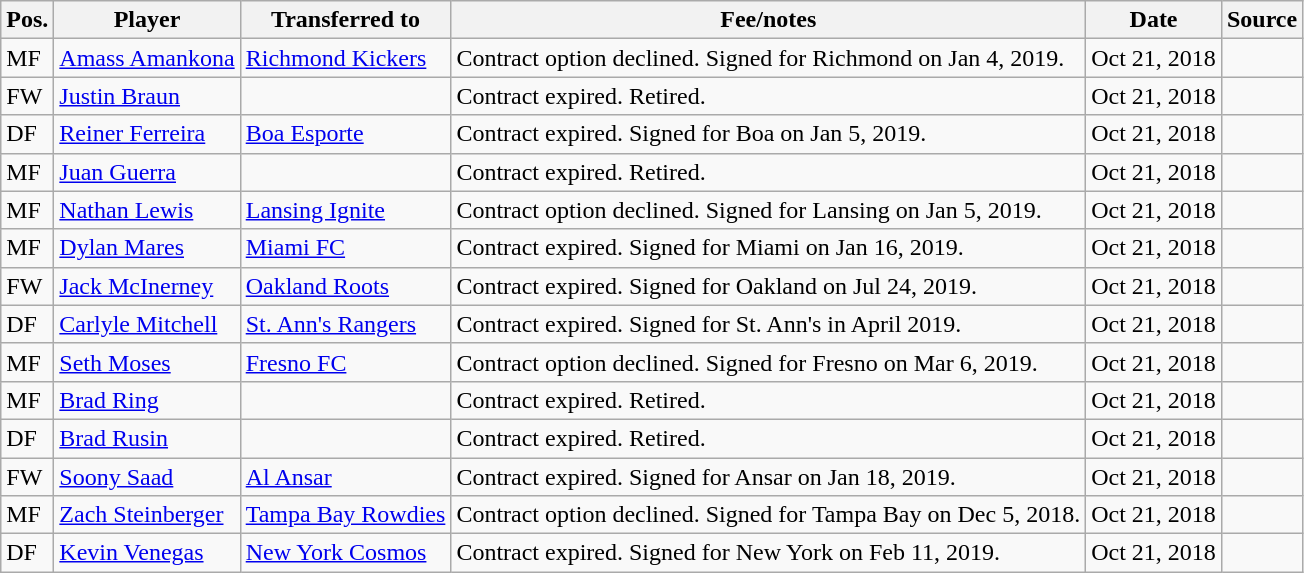<table class="wikitable sortable" style="text-align: left">
<tr>
<th><strong>Pos.</strong></th>
<th><strong>Player</strong></th>
<th><strong>Transferred to</strong></th>
<th><strong>Fee/notes</strong></th>
<th><strong>Date</strong></th>
<th><strong>Source</strong></th>
</tr>
<tr>
<td>MF</td>
<td> <a href='#'>Amass Amankona</a></td>
<td> <a href='#'>Richmond Kickers</a></td>
<td>Contract option declined. Signed for Richmond on Jan 4, 2019.</td>
<td>Oct 21, 2018</td>
<td align=center></td>
</tr>
<tr>
<td>FW</td>
<td> <a href='#'>Justin Braun</a></td>
<td></td>
<td>Contract expired. Retired.</td>
<td>Oct 21, 2018</td>
<td align=center></td>
</tr>
<tr>
<td>DF</td>
<td> <a href='#'>Reiner Ferreira</a></td>
<td> <a href='#'>Boa Esporte</a></td>
<td>Contract expired. Signed for Boa on Jan 5, 2019.</td>
<td>Oct 21, 2018</td>
<td align=center></td>
</tr>
<tr>
<td>MF</td>
<td> <a href='#'>Juan Guerra</a></td>
<td></td>
<td>Contract expired. Retired.</td>
<td>Oct 21, 2018</td>
<td align=center></td>
</tr>
<tr>
<td>MF</td>
<td> <a href='#'>Nathan Lewis</a></td>
<td> <a href='#'>Lansing Ignite</a></td>
<td>Contract option declined. Signed for Lansing on Jan 5, 2019.</td>
<td>Oct 21, 2018</td>
<td align=center></td>
</tr>
<tr>
<td>MF</td>
<td> <a href='#'>Dylan Mares</a></td>
<td> <a href='#'>Miami FC</a></td>
<td>Contract expired. Signed for Miami on Jan 16, 2019.</td>
<td>Oct 21, 2018</td>
<td align=center></td>
</tr>
<tr>
<td>FW</td>
<td> <a href='#'>Jack McInerney</a></td>
<td> <a href='#'>Oakland Roots</a></td>
<td>Contract expired. Signed for Oakland on Jul 24, 2019.</td>
<td>Oct 21, 2018</td>
<td align=center></td>
</tr>
<tr>
<td>DF</td>
<td> <a href='#'>Carlyle Mitchell</a></td>
<td> <a href='#'>St. Ann's Rangers</a></td>
<td>Contract expired. Signed for St. Ann's in April 2019.</td>
<td>Oct 21, 2018</td>
<td align=center></td>
</tr>
<tr>
<td>MF</td>
<td> <a href='#'>Seth Moses</a></td>
<td> <a href='#'>Fresno FC</a></td>
<td>Contract option declined. Signed for Fresno on Mar 6, 2019.</td>
<td>Oct 21, 2018</td>
<td align=center></td>
</tr>
<tr>
<td>MF</td>
<td> <a href='#'>Brad Ring</a></td>
<td></td>
<td>Contract expired. Retired.</td>
<td>Oct 21, 2018</td>
<td align=center></td>
</tr>
<tr>
<td>DF</td>
<td> <a href='#'>Brad Rusin</a></td>
<td></td>
<td>Contract expired. Retired.</td>
<td>Oct 21, 2018</td>
<td align=center></td>
</tr>
<tr>
<td>FW</td>
<td> <a href='#'>Soony Saad</a></td>
<td> <a href='#'>Al Ansar</a></td>
<td>Contract expired. Signed for Ansar on Jan 18, 2019.</td>
<td>Oct 21, 2018</td>
<td align=center></td>
</tr>
<tr>
<td>MF</td>
<td> <a href='#'>Zach Steinberger</a></td>
<td> <a href='#'>Tampa Bay Rowdies</a></td>
<td>Contract option declined. Signed for Tampa Bay on Dec 5, 2018.</td>
<td>Oct 21, 2018</td>
<td align=center></td>
</tr>
<tr>
<td>DF</td>
<td> <a href='#'>Kevin Venegas</a></td>
<td> <a href='#'>New York Cosmos</a></td>
<td>Contract expired. Signed for New York on Feb 11, 2019.</td>
<td>Oct 21, 2018</td>
<td align=center></td>
</tr>
</table>
